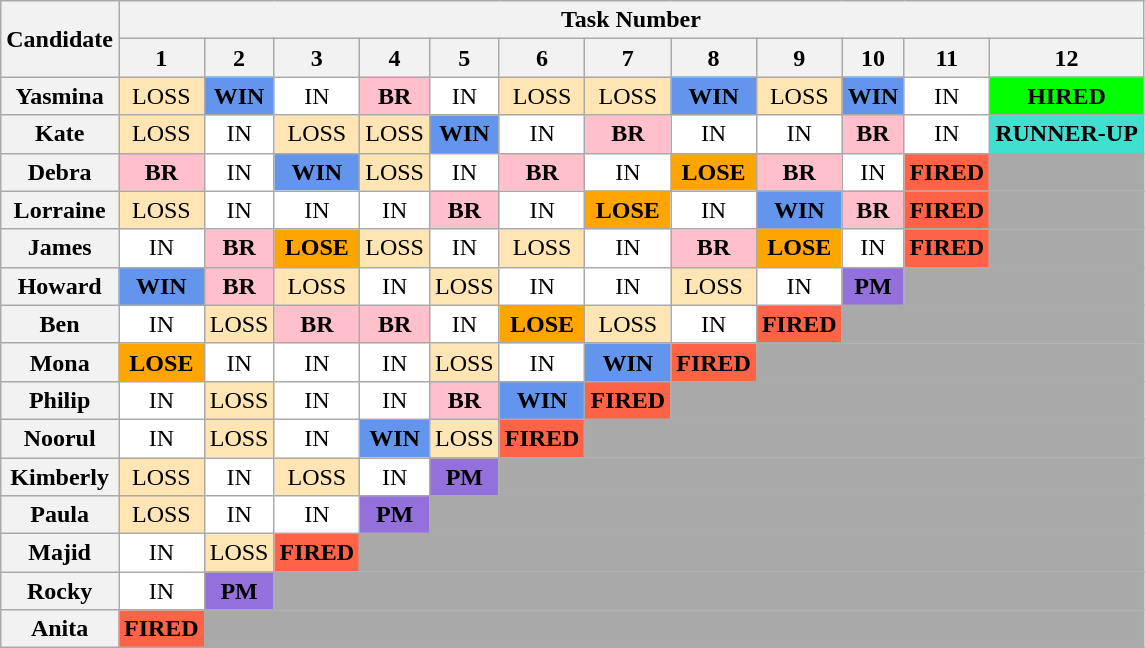<table class="wikitable" style="text-align:center">
<tr>
<th rowspan="2">Candidate</th>
<th colspan="13">Task Number</th>
</tr>
<tr>
<th>1</th>
<th>2</th>
<th>3</th>
<th>4</th>
<th>5</th>
<th>6</th>
<th>7</th>
<th>8</th>
<th>9</th>
<th>10</th>
<th>11</th>
<th>12</th>
</tr>
<tr>
<th>Yasmina</th>
<td style="background:#FFE5B4;">LOSS</td>
<td style="background:cornflowerblue;"><strong>WIN</strong></td>
<td style="background:white;">IN</td>
<td style="background:pink;"><strong>BR</strong></td>
<td style="background:white;">IN</td>
<td style="background:#FFE5B4;">LOSS</td>
<td style="background:#FFE5B4;">LOSS</td>
<td style="background:cornflowerblue;"><strong>WIN</strong></td>
<td style="background:#FFE5B4;">LOSS</td>
<td style="background:cornflowerblue;"><strong>WIN</strong></td>
<td style="background:white;">IN</td>
<td style="background:lime;"><strong>HIRED</strong></td>
</tr>
<tr>
<th>Kate</th>
<td style="background:#FFE5B4;">LOSS</td>
<td style="background:white;">IN</td>
<td style="background:#FFE5B4;">LOSS</td>
<td style="background:#FFE5B4;">LOSS</td>
<td style="background:cornflowerblue;"><strong>WIN</strong></td>
<td style="background:white;">IN</td>
<td style="background:pink;"><strong>BR</strong></td>
<td style="background:white;">IN</td>
<td style="background:white;">IN</td>
<td style="background:pink;"><strong>BR</strong></td>
<td style="background:white;">IN</td>
<td style="background:turquoise;"><strong>RUNNER-UP</strong></td>
</tr>
<tr>
<th>Debra</th>
<td style="background:pink;"><strong>BR</strong></td>
<td style="background:white;">IN</td>
<td style="background:cornflowerblue;"><strong>WIN</strong></td>
<td style="background:#FFE5B4;">LOSS</td>
<td style="background:white;">IN</td>
<td style="background:pink;"><strong>BR</strong></td>
<td style="background:white;">IN</td>
<td style="background:orange;"><strong>LOSE</strong></td>
<td style="background:pink;"><strong>BR</strong></td>
<td style="background:white;">IN</td>
<td style="background:tomato;"><strong>FIRED</strong></td>
<td colspan="1" style="background:darkgrey;"></td>
</tr>
<tr>
<th>Lorraine</th>
<td style="background:#FFE5B4;">LOSS</td>
<td style="background:white;">IN</td>
<td style="background:white;">IN</td>
<td style="background:white;">IN</td>
<td style="background:pink;"><strong>BR</strong></td>
<td style="background:white;">IN</td>
<td style="background:orange;"><strong>LOSE</strong></td>
<td style="background:white;">IN</td>
<td style="background:cornflowerblue;"><strong>WIN</strong></td>
<td style="background:pink;"><strong>BR</strong></td>
<td style="background:tomato;"><strong>FIRED</strong></td>
<td colspan="1" style="background:darkgrey;"></td>
</tr>
<tr>
<th>James</th>
<td style="background:white;">IN</td>
<td style="background:pink;"><strong>BR</strong></td>
<td style="background:orange;"><strong>LOSE</strong></td>
<td style="background:#FFE5B4;">LOSS</td>
<td style="background:white;">IN</td>
<td style="background:#FFE5B4;">LOSS</td>
<td style="background:white;">IN</td>
<td style="background:pink;"><strong>BR</strong></td>
<td style="background:orange;"><strong>LOSE</strong></td>
<td style="background:white;">IN</td>
<td style="background:tomato;"><strong>FIRED</strong></td>
<td colspan="1" style="background:darkgrey;"></td>
</tr>
<tr>
<th>Howard</th>
<td style="background:cornflowerblue;"><strong>WIN</strong></td>
<td style="background:pink;"><strong>BR</strong></td>
<td style="background:#FFE5B4;">LOSS</td>
<td style="background:white;">IN</td>
<td style="background:#FFE5B4;">LOSS</td>
<td style="background:white;">IN</td>
<td style="background:white;">IN</td>
<td style="background:#FFE5B4;">LOSS</td>
<td style="background:white;">IN</td>
<td style="background:#9370DB;"><strong>PM</strong></td>
<td colspan="2" style="background:darkgrey;"></td>
</tr>
<tr>
<th>Ben</th>
<td style="background:white;">IN</td>
<td style="background:#FFE5B4;">LOSS</td>
<td style="background:pink;"><strong>BR</strong></td>
<td style="background:pink;"><strong>BR</strong></td>
<td style="background:white;">IN</td>
<td style="background:orange;"><strong>LOSE</strong></td>
<td style="background:#FFE5B4;">LOSS</td>
<td style="background:white;">IN</td>
<td style="background:tomato;"><strong>FIRED</strong></td>
<td colspan="3" style="background:darkgrey;"></td>
</tr>
<tr>
<th>Mona</th>
<td style="background:orange;"><strong>LOSE</strong></td>
<td style="background:white;">IN</td>
<td style="background:white;">IN</td>
<td style="background:white;">IN</td>
<td style="background:#FFE5B4;">LOSS</td>
<td style="background:white;">IN</td>
<td style="background:cornflowerblue;"><strong>WIN</strong></td>
<td style="background:tomato;"><strong>FIRED</strong></td>
<td colspan="4" style="background:darkgrey;"></td>
</tr>
<tr>
<th>Philip</th>
<td style="background:white;">IN</td>
<td style="background:#FFE5B4;">LOSS</td>
<td style="background:white;">IN</td>
<td style="background:white;">IN</td>
<td style="background:pink;"><strong>BR</strong></td>
<td style="background:cornflowerblue;"><strong>WIN</strong></td>
<td style="background:tomato;"><strong>FIRED</strong></td>
<td colspan="5" style="background:darkgrey;"></td>
</tr>
<tr>
<th>Noorul</th>
<td style="background:white;">IN</td>
<td style="background:#FFE5B4;">LOSS</td>
<td style="background:white;">IN</td>
<td style="background:cornflowerblue;"><strong>WIN</strong></td>
<td style="background:#FFE5B4;">LOSS</td>
<td style="background:tomato;"><strong>FIRED</strong></td>
<td colspan="6" style="background:darkgrey;"></td>
</tr>
<tr>
<th>Kimberly</th>
<td style="background:#FFE5B4;">LOSS</td>
<td style="background:white;">IN</td>
<td style="background:#FFE5B4;">LOSS</td>
<td style="background:white;">IN</td>
<td style="background:#9370DB;"><strong>PM</strong></td>
<td colspan="7" style="background:darkgrey;"></td>
</tr>
<tr>
<th>Paula</th>
<td style="background:#FFE5B4;">LOSS</td>
<td style="background:white;">IN</td>
<td style="background:white;">IN</td>
<td style="background:#9370DB;"><strong>PM</strong></td>
<td colspan="8" style="background:darkgrey;"></td>
</tr>
<tr>
<th>Majid</th>
<td style="background:white;">IN</td>
<td style="background:#FFE5B4;">LOSS</td>
<td style="background:tomato;"><strong>FIRED</strong></td>
<td colspan="9" style="background:darkgrey;"></td>
</tr>
<tr>
<th>Rocky</th>
<td style="background:white;">IN</td>
<td style="background:#9370DB;"><strong>PM</strong></td>
<td colspan="10" style="background:darkgrey;"></td>
</tr>
<tr>
<th>Anita</th>
<td style="background:tomato;"><strong>FIRED</strong></td>
<td colspan="11" style="background:darkgrey;"></td>
</tr>
</table>
